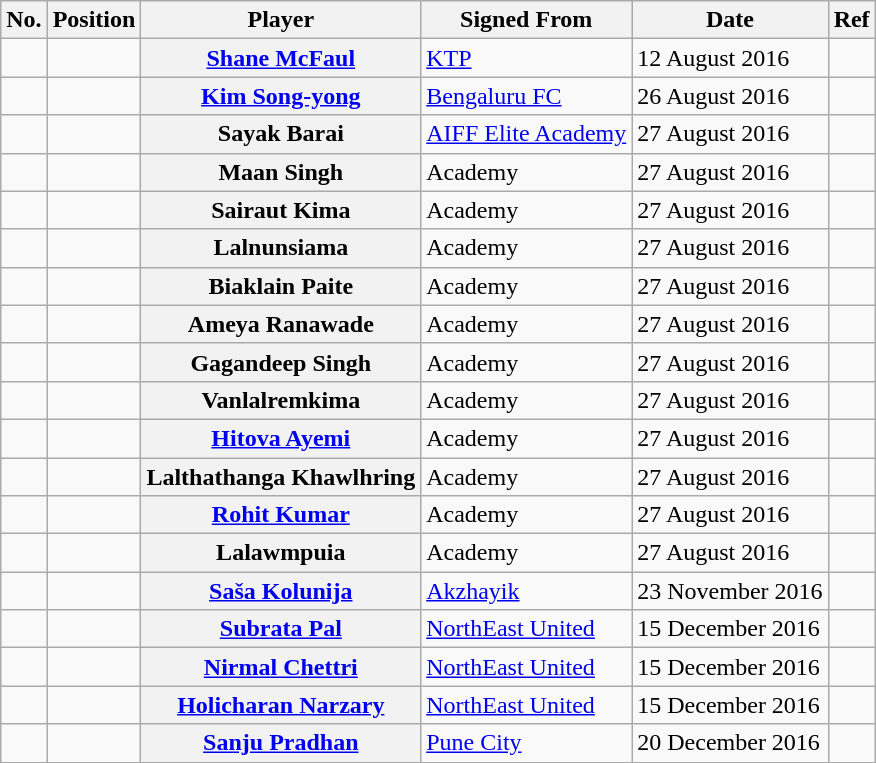<table class="wikitable plainrowheaders" style="text-align:center; text-align:left">
<tr>
<th>No.</th>
<th scope="col">Position</th>
<th scope="col">Player</th>
<th scope="col">Signed From</th>
<th scope="col">Date</th>
<th scope="col">Ref</th>
</tr>
<tr>
<td></td>
<td></td>
<th scope="row"> <a href='#'>Shane McFaul</a></th>
<td> <a href='#'>KTP</a></td>
<td>12 August 2016</td>
<td></td>
</tr>
<tr>
<td></td>
<td></td>
<th scope="row"> <a href='#'>Kim Song-yong</a></th>
<td><a href='#'>Bengaluru FC</a></td>
<td>26 August 2016</td>
<td></td>
</tr>
<tr>
<td></td>
<td></td>
<th scope="row"> Sayak Barai</th>
<td><a href='#'>AIFF Elite Academy</a></td>
<td>27 August 2016</td>
<td></td>
</tr>
<tr>
<td></td>
<td></td>
<th scope="row"> Maan Singh</th>
<td>Academy</td>
<td>27 August 2016</td>
<td></td>
</tr>
<tr>
<td></td>
<td></td>
<th scope="row"> Sairaut Kima</th>
<td>Academy</td>
<td>27 August 2016</td>
<td></td>
</tr>
<tr>
<td></td>
<td></td>
<th scope="row"> Lalnunsiama</th>
<td>Academy</td>
<td>27 August 2016</td>
<td></td>
</tr>
<tr>
<td></td>
<td></td>
<th scope="row"> Biaklain Paite</th>
<td>Academy</td>
<td>27 August 2016</td>
<td></td>
</tr>
<tr>
<td></td>
<td></td>
<th scope="row"> Ameya Ranawade</th>
<td>Academy</td>
<td>27 August 2016</td>
<td></td>
</tr>
<tr>
<td></td>
<td></td>
<th scope="row"> Gagandeep Singh</th>
<td>Academy</td>
<td>27 August 2016</td>
<td></td>
</tr>
<tr>
<td></td>
<td></td>
<th scope="row"> Vanlalremkima</th>
<td>Academy</td>
<td>27 August 2016</td>
<td></td>
</tr>
<tr>
<td></td>
<td></td>
<th scope="row"> <a href='#'>Hitova Ayemi</a></th>
<td>Academy</td>
<td>27 August 2016</td>
<td></td>
</tr>
<tr>
<td></td>
<td></td>
<th scope="row"> Lalthathanga Khawlhring</th>
<td>Academy</td>
<td>27 August 2016</td>
<td></td>
</tr>
<tr>
<td></td>
<td></td>
<th scope="row"> <a href='#'>Rohit Kumar</a></th>
<td>Academy</td>
<td>27 August 2016</td>
<td></td>
</tr>
<tr>
<td></td>
<td></td>
<th scope="row"> Lalawmpuia</th>
<td>Academy</td>
<td>27 August 2016</td>
<td></td>
</tr>
<tr>
<td></td>
<td></td>
<th scope="row"> <a href='#'>Saša Kolunija</a></th>
<td> <a href='#'>Akzhayik</a></td>
<td>23 November 2016</td>
<td></td>
</tr>
<tr>
<td></td>
<td></td>
<th scope="row"> <a href='#'>Subrata Pal</a></th>
<td><a href='#'>NorthEast United</a></td>
<td>15 December 2016</td>
<td></td>
</tr>
<tr>
<td></td>
<td></td>
<th scope="row"> <a href='#'>Nirmal Chettri</a></th>
<td><a href='#'>NorthEast United</a></td>
<td>15 December 2016</td>
<td></td>
</tr>
<tr>
<td></td>
<td></td>
<th scope="row"> <a href='#'>Holicharan Narzary</a></th>
<td><a href='#'>NorthEast United</a></td>
<td>15 December 2016</td>
<td></td>
</tr>
<tr>
<td></td>
<td></td>
<th scope="row"> <a href='#'>Sanju Pradhan</a></th>
<td><a href='#'>Pune City</a></td>
<td>20 December 2016</td>
<td></td>
</tr>
</table>
